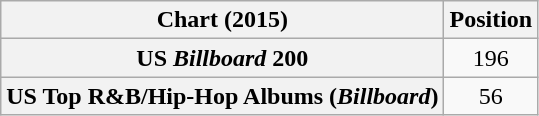<table class="wikitable plainrowheaders sortable">
<tr>
<th>Chart (2015)</th>
<th>Position</th>
</tr>
<tr>
<th scope="row">US <em>Billboard</em> 200</th>
<td style="text-align:center;">196</td>
</tr>
<tr>
<th scope="row">US Top R&B/Hip-Hop Albums (<em>Billboard</em>)</th>
<td style="text-align:center;">56</td>
</tr>
</table>
